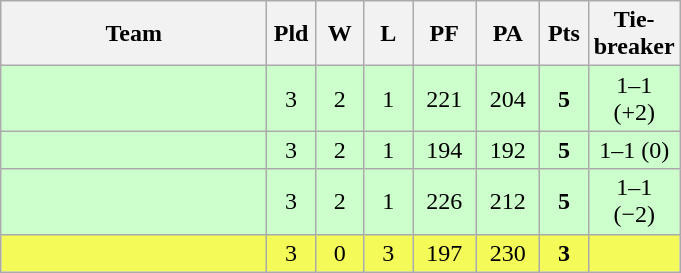<table class="wikitable" style="text-align:center;">
<tr>
<th width=170>Team</th>
<th width=25>Pld</th>
<th width=25>W</th>
<th width=25>L</th>
<th width=35>PF</th>
<th width=35>PA</th>
<th width=25>Pts</th>
<th width=50>Tie-breaker</th>
</tr>
<tr bgcolor=#ccffcc>
<td align="left"></td>
<td>3</td>
<td>2</td>
<td>1</td>
<td>221</td>
<td>204</td>
<td><strong>5</strong></td>
<td>1–1 (+2)</td>
</tr>
<tr bgcolor=#ccffcc>
<td align="left"></td>
<td>3</td>
<td>2</td>
<td>1</td>
<td>194</td>
<td>192</td>
<td><strong>5</strong></td>
<td>1–1 (0)</td>
</tr>
<tr bgcolor=#ccffcc>
<td align="left"></td>
<td>3</td>
<td>2</td>
<td>1</td>
<td>226</td>
<td>212</td>
<td><strong>5</strong></td>
<td>1–1 (−2)</td>
</tr>
<tr bgcolor=#F4FA58>
<td align="left"></td>
<td>3</td>
<td>0</td>
<td>3</td>
<td>197</td>
<td>230</td>
<td><strong>3</strong></td>
<td></td>
</tr>
</table>
